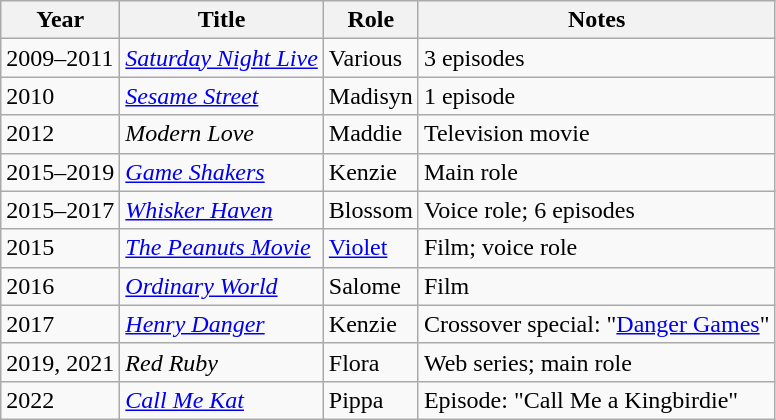<table class="wikitable sortable">
<tr>
<th>Year</th>
<th>Title</th>
<th>Role</th>
<th class="unsortable">Notes</th>
</tr>
<tr>
<td>2009–2011</td>
<td><em><a href='#'>Saturday Night Live</a></em></td>
<td>Various</td>
<td>3 episodes</td>
</tr>
<tr>
<td>2010</td>
<td><em><a href='#'>Sesame Street</a></em></td>
<td>Madisyn</td>
<td>1 episode</td>
</tr>
<tr>
<td>2012</td>
<td><em>Modern Love</em></td>
<td>Maddie</td>
<td>Television movie</td>
</tr>
<tr>
<td>2015–2019</td>
<td><em><a href='#'>Game Shakers</a></em></td>
<td>Kenzie</td>
<td>Main role</td>
</tr>
<tr>
<td>2015–2017</td>
<td><em><a href='#'>Whisker Haven</a></em></td>
<td>Blossom</td>
<td>Voice role; 6 episodes</td>
</tr>
<tr>
<td>2015</td>
<td><em><a href='#'>The Peanuts Movie</a></em></td>
<td><a href='#'>Violet</a></td>
<td>Film; voice role</td>
</tr>
<tr>
<td>2016</td>
<td><em><a href='#'>Ordinary World</a></em></td>
<td>Salome</td>
<td>Film</td>
</tr>
<tr>
<td>2017</td>
<td><em><a href='#'>Henry Danger</a></em></td>
<td>Kenzie</td>
<td>Crossover special: "<a href='#'>Danger Games</a>"</td>
</tr>
<tr>
<td>2019, 2021</td>
<td><em>Red Ruby</em></td>
<td>Flora</td>
<td>Web series; main role</td>
</tr>
<tr>
<td>2022</td>
<td><em><a href='#'>Call Me Kat</a></em></td>
<td>Pippa</td>
<td>Episode: "Call Me a Kingbirdie"</td>
</tr>
</table>
